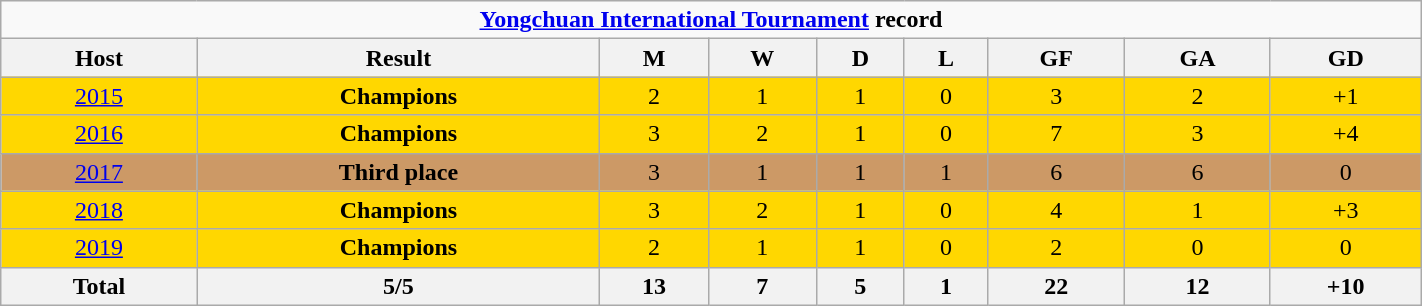<table class="wikitable" style="text-align: center; width:75%;">
<tr style="background:;">
<td colspan=9> <strong><a href='#'>Yongchuan International Tournament</a> record</strong></td>
</tr>
<tr>
<th>Host</th>
<th>Result</th>
<th>M</th>
<th>W</th>
<th>D</th>
<th>L</th>
<th>GF</th>
<th>GA</th>
<th>GD</th>
</tr>
<tr style="background:gold;">
<td><a href='#'>2015</a></td>
<td><strong>Champions</strong></td>
<td>2</td>
<td>1</td>
<td>1</td>
<td>0</td>
<td>3</td>
<td>2</td>
<td>+1</td>
</tr>
<tr style="background:gold;">
<td><a href='#'>2016</a></td>
<td><strong>Champions</strong></td>
<td>3</td>
<td>2</td>
<td>1</td>
<td>0</td>
<td>7</td>
<td>3</td>
<td>+4</td>
</tr>
<tr bgcolor="#cc9966">
<td><a href='#'>2017</a></td>
<td><strong>Third place</strong></td>
<td>3</td>
<td>1</td>
<td>1</td>
<td>1</td>
<td>6</td>
<td>6</td>
<td>0</td>
</tr>
<tr style="background:gold;">
<td><a href='#'>2018</a></td>
<td><strong>Champions</strong></td>
<td>3</td>
<td>2</td>
<td>1</td>
<td>0</td>
<td>4</td>
<td>1</td>
<td>+3</td>
</tr>
<tr style="background:gold;">
<td><a href='#'>2019</a></td>
<td><strong>Champions</strong></td>
<td>2</td>
<td>1</td>
<td>1</td>
<td>0</td>
<td>2</td>
<td>0</td>
<td>0</td>
</tr>
<tr>
<th><strong>Total</strong></th>
<th>5/5</th>
<th>13</th>
<th>7</th>
<th>5</th>
<th>1</th>
<th>22</th>
<th>12</th>
<th>+10</th>
</tr>
</table>
